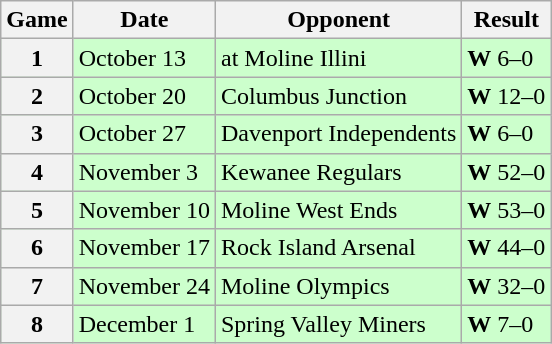<table class="wikitable">
<tr>
<th>Game</th>
<th>Date</th>
<th>Opponent</th>
<th>Result</th>
</tr>
<tr style="background:#cfc">
<th>1</th>
<td>October 13</td>
<td>at Moline Illini</td>
<td><strong>W</strong> 6–0</td>
</tr>
<tr style="background:#cfc">
<th>2</th>
<td>October 20</td>
<td>Columbus Junction</td>
<td><strong>W</strong> 12–0</td>
</tr>
<tr style="background:#cfc">
<th>3</th>
<td>October 27</td>
<td>Davenport Independents</td>
<td><strong>W</strong> 6–0</td>
</tr>
<tr style="background:#cfc">
<th>4</th>
<td>November 3</td>
<td>Kewanee Regulars</td>
<td><strong>W</strong> 52–0</td>
</tr>
<tr style="background:#cfc">
<th>5</th>
<td>November 10</td>
<td>Moline West Ends</td>
<td><strong>W</strong> 53–0</td>
</tr>
<tr style="background:#cfc">
<th>6</th>
<td>November 17</td>
<td>Rock Island Arsenal</td>
<td><strong>W</strong> 44–0</td>
</tr>
<tr style="background:#cfc">
<th>7</th>
<td>November 24</td>
<td>Moline Olympics</td>
<td><strong>W</strong> 32–0</td>
</tr>
<tr style="background:#cfc">
<th>8</th>
<td>December 1</td>
<td>Spring Valley Miners</td>
<td><strong>W</strong> 7–0</td>
</tr>
</table>
